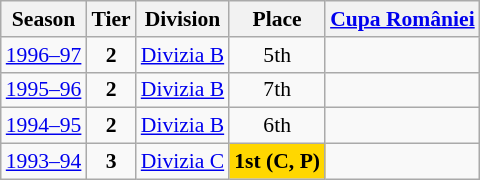<table class="wikitable" style="text-align:center; font-size:90%">
<tr>
<th>Season</th>
<th>Tier</th>
<th>Division</th>
<th>Place</th>
<th><a href='#'>Cupa României</a></th>
</tr>
<tr>
<td><a href='#'>1996–97</a></td>
<td><strong>2</strong></td>
<td><a href='#'>Divizia B</a></td>
<td>5th</td>
<td></td>
</tr>
<tr>
<td><a href='#'>1995–96</a></td>
<td><strong>2</strong></td>
<td><a href='#'>Divizia B</a></td>
<td>7th</td>
<td></td>
</tr>
<tr>
<td><a href='#'>1994–95</a></td>
<td><strong>2</strong></td>
<td><a href='#'>Divizia B</a></td>
<td>6th</td>
<td></td>
</tr>
<tr>
<td><a href='#'>1993–94</a></td>
<td><strong>3</strong></td>
<td><a href='#'>Divizia C</a></td>
<td align=center bgcolor=gold><strong>1st (C, P)</strong></td>
<td></td>
</tr>
</table>
